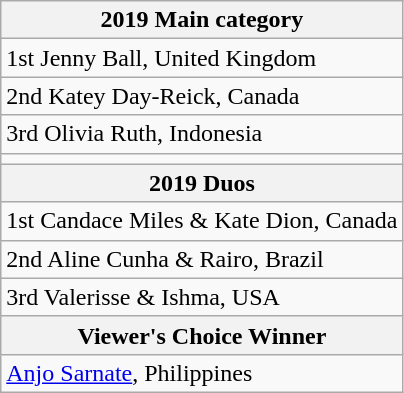<table class="wikitable" style="float:left; margin-right:1em">
<tr>
<th>2019 Main category</th>
</tr>
<tr>
<td>1st Jenny Ball, United Kingdom</td>
</tr>
<tr>
<td>2nd Katey Day-Reick, Canada</td>
</tr>
<tr>
<td>3rd Olivia Ruth, Indonesia</td>
</tr>
<tr>
<td></td>
</tr>
<tr>
<th>2019 Duos</th>
</tr>
<tr>
<td>1st Candace Miles & Kate Dion, Canada</td>
</tr>
<tr>
<td>2nd Aline Cunha & Rairo, Brazil</td>
</tr>
<tr>
<td>3rd Valerisse & Ishma, USA</td>
</tr>
<tr>
<th>Viewer's Choice Winner</th>
</tr>
<tr>
<td><a href='#'>Anjo Sarnate</a>, Philippines</td>
</tr>
</table>
